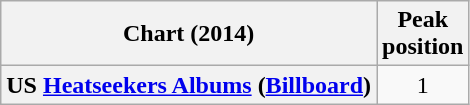<table class="wikitable plainrowheaders" style="text-align:center;">
<tr>
<th>Chart (2014)</th>
<th>Peak<br>position</th>
</tr>
<tr>
<th scope=row>US <a href='#'>Heatseekers Albums</a> (<a href='#'>Billboard</a>)</th>
<td>1</td>
</tr>
</table>
